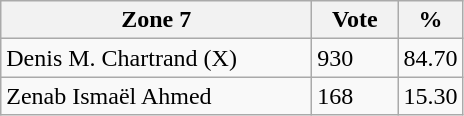<table class="wikitable">
<tr>
<th width="200px">Zone 7</th>
<th width="50px">Vote</th>
<th width="30px">%</th>
</tr>
<tr>
<td>Denis M. Chartrand (X)</td>
<td>930</td>
<td>84.70</td>
</tr>
<tr>
<td>Zenab Ismaël Ahmed</td>
<td>168</td>
<td>15.30</td>
</tr>
</table>
